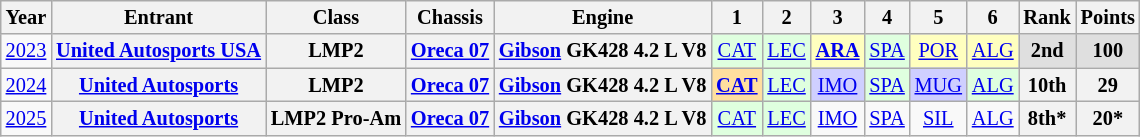<table class="wikitable" style="text-align:center; font-size:85%">
<tr>
<th>Year</th>
<th>Entrant</th>
<th>Class</th>
<th>Chassis</th>
<th>Engine</th>
<th>1</th>
<th>2</th>
<th>3</th>
<th>4</th>
<th>5</th>
<th>6</th>
<th>Rank</th>
<th>Points</th>
</tr>
<tr>
<td><a href='#'>2023</a></td>
<th nowrap><a href='#'>United Autosports USA</a></th>
<th>LMP2</th>
<th nowrap><a href='#'>Oreca 07</a></th>
<th nowrap><a href='#'>Gibson</a> GK428 4.2 L V8</th>
<td style="background:#DFFFDF;"><a href='#'>CAT</a><br></td>
<td style="background:#DFFFDF;"><a href='#'>LEC</a><br></td>
<td style="background:#FFFFBF;"><strong><a href='#'>ARA</a></strong><br></td>
<td style="background:#DFFFDF;"><a href='#'>SPA</a><br></td>
<td style="background:#FFFFBF;"><a href='#'>POR</a><br></td>
<td style="background:#FFFFBF;"><a href='#'>ALG</a><br></td>
<th style="background:#DFDFDF;">2nd</th>
<th style="background:#DFDFDF;">100</th>
</tr>
<tr>
<td><a href='#'>2024</a></td>
<th><a href='#'>United Autosports</a></th>
<th>LMP2</th>
<th><a href='#'>Oreca 07</a></th>
<th><a href='#'>Gibson</a> GK428 4.2 L V8</th>
<td style="background:#FFDF9F;"><strong><a href='#'>CAT</a></strong><br></td>
<td style="background:#DFFFDF;"><a href='#'>LEC</a><br></td>
<td style="background:#CFCFFF;"><a href='#'>IMO</a><br></td>
<td style="background:#DFFFDF;"><a href='#'>SPA</a><br></td>
<td style="background:#CFCFFF;"><a href='#'>MUG</a><br></td>
<td style="background:#DFFFDF;"><a href='#'>ALG</a><br></td>
<th>10th</th>
<th>29</th>
</tr>
<tr>
<td><a href='#'>2025</a></td>
<th><a href='#'>United Autosports</a></th>
<th>LMP2 Pro-Am</th>
<th><a href='#'>Oreca 07</a></th>
<th><a href='#'>Gibson</a> GK428 4.2 L V8</th>
<td style="background:#DFFFDF;"><a href='#'>CAT</a><br></td>
<td style="background:#DFFFDF;"><a href='#'>LEC</a><br></td>
<td style="background:#;"><a href='#'>IMO</a><br></td>
<td style="background:#;"><a href='#'>SPA</a><br></td>
<td style="background:#;"><a href='#'>SIL</a><br></td>
<td style="background:#;"><a href='#'>ALG</a><br></td>
<th>8th*</th>
<th>20*</th>
</tr>
</table>
